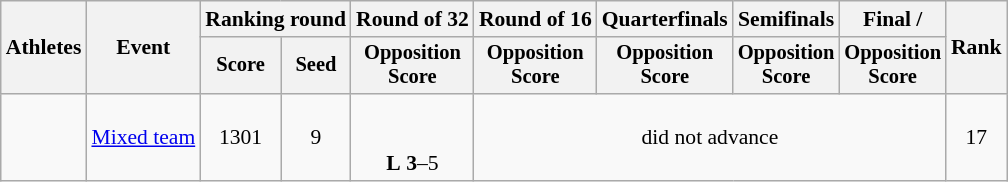<table class="wikitable" style="font-size:90%;">
<tr>
<th rowspan="2">Athletes</th>
<th rowspan="2">Event</th>
<th colspan="2">Ranking round</th>
<th>Round of 32</th>
<th>Round of 16</th>
<th>Quarterfinals</th>
<th>Semifinals</th>
<th>Final / </th>
<th rowspan=2>Rank</th>
</tr>
<tr style="font-size:95%">
<th>Score</th>
<th>Seed</th>
<th>Opposition<br>Score</th>
<th>Opposition<br>Score</th>
<th>Opposition<br>Score</th>
<th>Opposition<br>Score</th>
<th>Opposition<br>Score</th>
</tr>
<tr align=center>
<td align=left><br></td>
<td rowspan=2><a href='#'>Mixed team</a></td>
<td>1301</td>
<td>9</td>
<td><br><br><strong>L</strong> <strong>3</strong>–5</td>
<td colspan=4>did not advance</td>
<td>17</td>
</tr>
</table>
